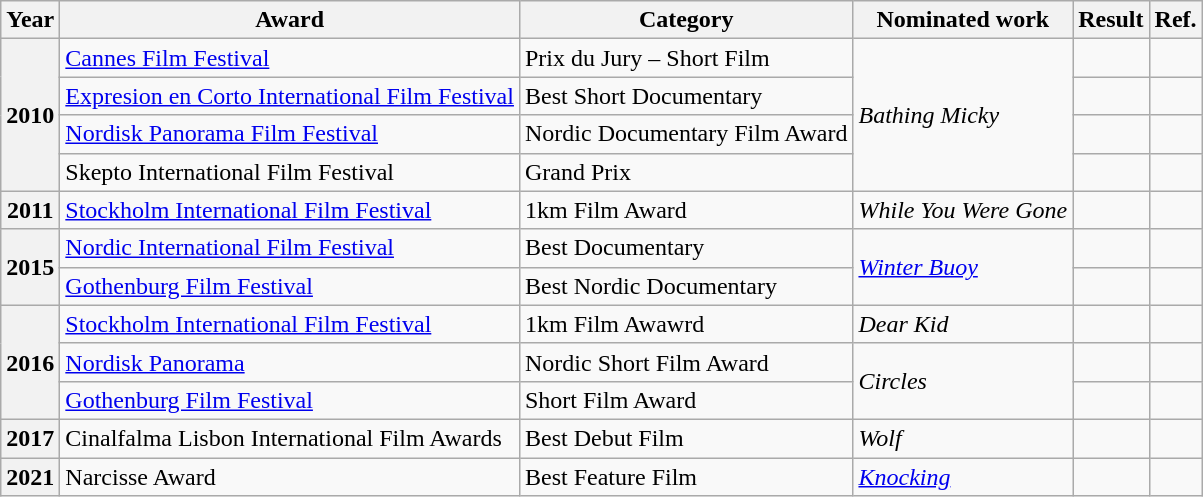<table class="wikitable sortable plainrowheaders">
<tr>
<th scope="col">Year</th>
<th scope="col">Award</th>
<th scope="col">Category</th>
<th scope="col">Nominated work</th>
<th scope="col">Result</th>
<th scope="col" class="unsortable">Ref.</th>
</tr>
<tr>
<th scope="row" rowspan="4">2010</th>
<td><a href='#'>Cannes Film Festival</a></td>
<td>Prix du Jury – Short Film</td>
<td rowspan="4"><em>Bathing Micky</em></td>
<td></td>
<td align="center"></td>
</tr>
<tr>
<td><a href='#'>Expresion en Corto International Film Festival</a></td>
<td>Best Short Documentary</td>
<td></td>
<td align="center"></td>
</tr>
<tr>
<td><a href='#'>Nordisk Panorama Film Festival</a></td>
<td>Nordic Documentary Film Award</td>
<td></td>
<td align="center"></td>
</tr>
<tr>
<td>Skepto International Film Festival</td>
<td>Grand Prix</td>
<td></td>
<td align="center"></td>
</tr>
<tr>
<th scope="row">2011</th>
<td><a href='#'>Stockholm International Film Festival</a></td>
<td>1km Film Award</td>
<td><em>While You Were Gone</em></td>
<td></td>
<td align="center"></td>
</tr>
<tr>
<th scope="row" rowspan="2">2015</th>
<td><a href='#'>Nordic International Film Festival</a></td>
<td>Best Documentary</td>
<td rowspan="2"><em><a href='#'>Winter Buoy</a></em></td>
<td></td>
<td align="center"></td>
</tr>
<tr>
<td><a href='#'>Gothenburg Film Festival</a></td>
<td>Best Nordic Documentary</td>
<td></td>
<td align="center"></td>
</tr>
<tr>
<th scope="row" rowspan="3">2016</th>
<td><a href='#'>Stockholm International Film Festival</a></td>
<td>1km Film Awawrd</td>
<td><em>Dear Kid</em></td>
<td></td>
<td align="center"></td>
</tr>
<tr>
<td><a href='#'>Nordisk Panorama</a></td>
<td>Nordic Short Film Award</td>
<td rowspan="2"><em> Circles</em></td>
<td></td>
<td align="center"></td>
</tr>
<tr>
<td><a href='#'>Gothenburg Film Festival</a></td>
<td>Short Film Award</td>
<td></td>
<td align="center"></td>
</tr>
<tr>
<th scope="row">2017</th>
<td>Cinalfalma Lisbon International Film Awards</td>
<td>Best Debut Film</td>
<td><em>Wolf</em></td>
<td></td>
<td align="center"></td>
</tr>
<tr>
<th scope="row">2021</th>
<td>Narcisse Award</td>
<td>Best Feature Film</td>
<td><em><a href='#'>Knocking</a></em></td>
<td></td>
<td align="center"></td>
</tr>
</table>
